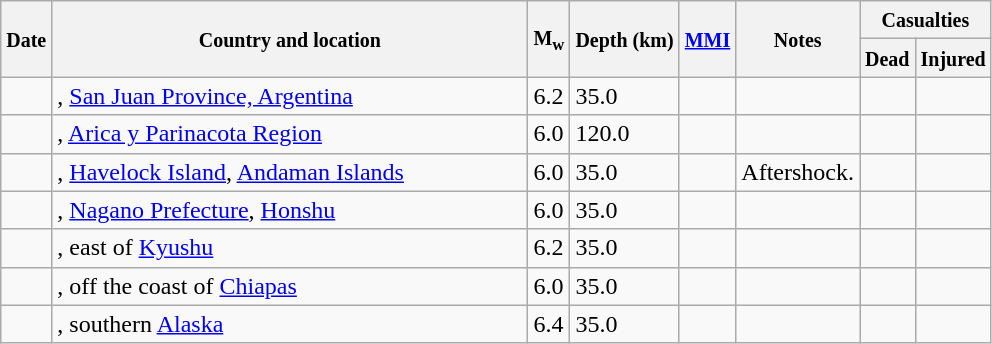<table class="wikitable sortable sort-under" style="border:1px black; margin-left:1em;">
<tr>
<th rowspan="2"><small>Date</small></th>
<th rowspan="2" style="width: 310px"><small>Country and location</small></th>
<th rowspan="2"><small>M<sub>w</sub></small></th>
<th rowspan="2"><small>Depth (km)</small></th>
<th rowspan="2"><small><a href='#'>MMI</a></small></th>
<th rowspan="2" class="unsortable"><small>Notes</small></th>
<th colspan="2"><small>Casualties</small></th>
</tr>
<tr>
<th><small>Dead</small></th>
<th><small>Injured</small></th>
</tr>
<tr>
<td></td>
<td>, <a href='#'>San Juan Province, Argentina</a></td>
<td>6.2</td>
<td>35.0</td>
<td></td>
<td></td>
<td></td>
<td></td>
</tr>
<tr>
<td></td>
<td>, <a href='#'>Arica y Parinacota Region</a></td>
<td>6.0</td>
<td>120.0</td>
<td></td>
<td></td>
<td></td>
<td></td>
</tr>
<tr>
<td></td>
<td>, <a href='#'>Havelock Island</a>, <a href='#'>Andaman Islands</a></td>
<td>6.0</td>
<td>35.0</td>
<td></td>
<td>Aftershock.</td>
<td></td>
<td></td>
</tr>
<tr>
<td></td>
<td>, <a href='#'>Nagano Prefecture</a>, <a href='#'>Honshu</a></td>
<td>6.0</td>
<td>35.0</td>
<td></td>
<td></td>
<td></td>
<td></td>
</tr>
<tr>
<td></td>
<td>, east of <a href='#'>Kyushu</a></td>
<td>6.2</td>
<td>35.0</td>
<td></td>
<td></td>
<td></td>
<td></td>
</tr>
<tr>
<td></td>
<td>, off the coast of <a href='#'>Chiapas</a></td>
<td>6.0</td>
<td>35.0</td>
<td></td>
<td></td>
<td></td>
<td></td>
</tr>
<tr>
<td></td>
<td>, southern <a href='#'>Alaska</a></td>
<td>6.4</td>
<td>35.0</td>
<td></td>
<td></td>
<td></td>
<td></td>
</tr>
</table>
